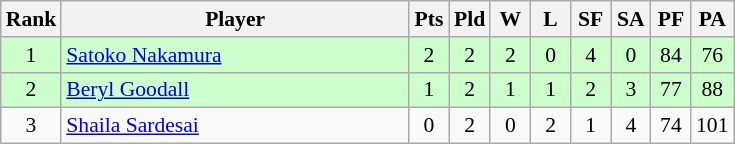<table class=wikitable style="text-align:center; font-size:90%">
<tr>
<th width="20">Rank</th>
<th width="225">Player</th>
<th width="20">Pts</th>
<th width="20">Pld</th>
<th width="20">W</th>
<th width="20">L</th>
<th width="20">SF</th>
<th width="20">SA</th>
<th width="20">PF</th>
<th width="20">PA</th>
</tr>
<tr bgcolor="#ccffcc">
<td>1</td>
<td style="text-align:left"> <a href='#'>Satoko Nakamura</a></td>
<td>2</td>
<td>2</td>
<td>2</td>
<td>0</td>
<td>4</td>
<td>0</td>
<td>84</td>
<td>76</td>
</tr>
<tr bgcolor="#ccffcc">
<td>2</td>
<td style="text-align:left"> <a href='#'>Beryl Goodall</a></td>
<td>1</td>
<td>2</td>
<td>1</td>
<td>1</td>
<td>2</td>
<td>3</td>
<td>77</td>
<td>88</td>
</tr>
<tr>
<td>3</td>
<td style="text-align:left"> <a href='#'>Shaila Sardesai</a></td>
<td>0</td>
<td>2</td>
<td>0</td>
<td>2</td>
<td>1</td>
<td>4</td>
<td>74</td>
<td>101</td>
</tr>
</table>
